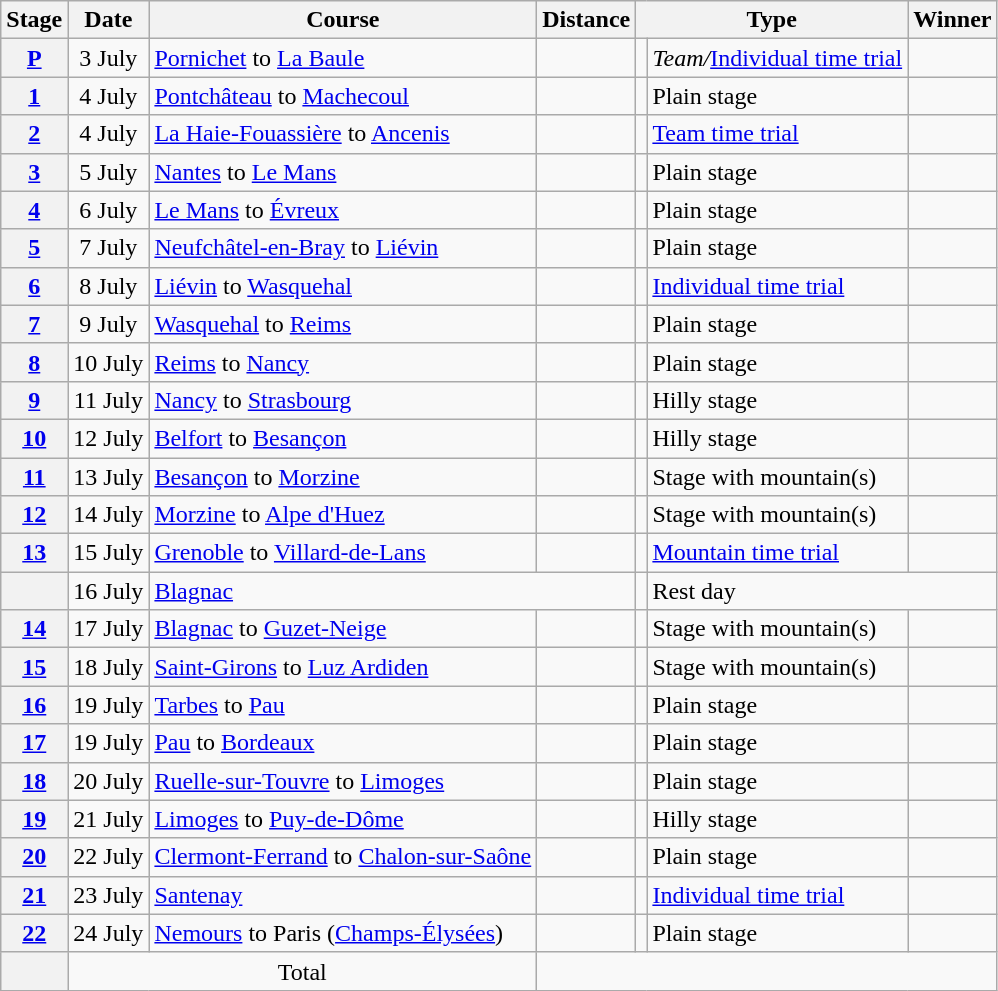<table class="wikitable">
<tr>
<th scope="col">Stage</th>
<th scope="col">Date</th>
<th scope="col">Course</th>
<th scope="col">Distance</th>
<th scope="col" colspan="2">Type</th>
<th scope="col">Winner</th>
</tr>
<tr>
<th scope="row"><a href='#'>P</a></th>
<td style="text-align:center;">3 July</td>
<td><a href='#'>Pornichet</a> to <a href='#'>La Baule</a></td>
<td style="text-align:center;"><em></em></td>
<td></td>
<td><em>Team/</em><a href='#'>Individual time trial</a></td>
<td></td>
</tr>
<tr>
<th scope="row"><a href='#'>1</a></th>
<td style="text-align:center;">4 July</td>
<td><a href='#'>Pontchâteau</a> to <a href='#'>Machecoul</a></td>
<td style="text-align:center;"></td>
<td></td>
<td>Plain stage</td>
<td></td>
</tr>
<tr>
<th scope="row"><a href='#'>2</a></th>
<td style="text-align:center;">4 July</td>
<td><a href='#'>La Haie-Fouassière</a> to <a href='#'>Ancenis</a></td>
<td style="text-align:center;"></td>
<td></td>
<td><a href='#'>Team time trial</a></td>
<td></td>
</tr>
<tr>
<th scope="row"><a href='#'>3</a></th>
<td style="text-align:center;">5 July</td>
<td><a href='#'>Nantes</a> to <a href='#'>Le Mans</a></td>
<td style="text-align:center;"></td>
<td></td>
<td>Plain stage</td>
<td></td>
</tr>
<tr>
<th scope="row"><a href='#'>4</a></th>
<td style="text-align:center;">6 July</td>
<td><a href='#'>Le Mans</a> to <a href='#'>Évreux</a></td>
<td style="text-align:center;"></td>
<td></td>
<td>Plain stage</td>
<td></td>
</tr>
<tr>
<th scope="row"><a href='#'>5</a></th>
<td style="text-align:center;">7 July</td>
<td><a href='#'>Neufchâtel-en-Bray</a> to <a href='#'>Liévin</a></td>
<td style="text-align:center;"></td>
<td></td>
<td>Plain stage</td>
<td></td>
</tr>
<tr>
<th scope="row"><a href='#'>6</a></th>
<td style="text-align:center;">8 July</td>
<td><a href='#'>Liévin</a> to <a href='#'>Wasquehal</a></td>
<td style="text-align:center;"></td>
<td></td>
<td><a href='#'>Individual time trial</a></td>
<td></td>
</tr>
<tr>
<th scope="row"><a href='#'>7</a></th>
<td style="text-align:center;">9 July</td>
<td><a href='#'>Wasquehal</a> to <a href='#'>Reims</a></td>
<td style="text-align:center;"></td>
<td></td>
<td>Plain stage</td>
<td></td>
</tr>
<tr>
<th scope="row"><a href='#'>8</a></th>
<td style="text-align:center;">10 July</td>
<td><a href='#'>Reims</a> to <a href='#'>Nancy</a></td>
<td style="text-align:center;"></td>
<td></td>
<td>Plain stage</td>
<td></td>
</tr>
<tr>
<th scope="row"><a href='#'>9</a></th>
<td style="text-align:center;">11 July</td>
<td><a href='#'>Nancy</a> to <a href='#'>Strasbourg</a></td>
<td style="text-align:center;"></td>
<td></td>
<td>Hilly stage</td>
<td></td>
</tr>
<tr>
<th scope="row"><a href='#'>10</a></th>
<td style="text-align:center;">12 July</td>
<td><a href='#'>Belfort</a> to <a href='#'>Besançon</a></td>
<td style="text-align:center;"></td>
<td></td>
<td>Hilly stage</td>
<td></td>
</tr>
<tr>
<th scope="row"><a href='#'>11</a></th>
<td style="text-align:center;">13 July</td>
<td><a href='#'>Besançon</a> to <a href='#'>Morzine</a></td>
<td style="text-align:center;"></td>
<td></td>
<td>Stage with mountain(s)</td>
<td></td>
</tr>
<tr>
<th scope="row"><a href='#'>12</a></th>
<td style="text-align:center;">14 July</td>
<td><a href='#'>Morzine</a> to <a href='#'>Alpe d'Huez</a></td>
<td style="text-align:center;"></td>
<td></td>
<td>Stage with mountain(s)</td>
<td></td>
</tr>
<tr>
<th scope="row"><a href='#'>13</a></th>
<td style="text-align:center;">15 July</td>
<td><a href='#'>Grenoble</a> to <a href='#'>Villard-de-Lans</a></td>
<td style="text-align:center;"></td>
<td></td>
<td><a href='#'>Mountain time trial</a></td>
<td></td>
</tr>
<tr>
<th scope="row"></th>
<td style="text-align:center;">16 July</td>
<td colspan="2"><a href='#'>Blagnac</a></td>
<td></td>
<td colspan="2">Rest day</td>
</tr>
<tr>
<th scope="row"><a href='#'>14</a></th>
<td style="text-align:center;">17 July</td>
<td><a href='#'>Blagnac</a> to <a href='#'>Guzet-Neige</a></td>
<td style="text-align:center;"></td>
<td></td>
<td>Stage with mountain(s)</td>
<td></td>
</tr>
<tr>
<th scope="row"><a href='#'>15</a></th>
<td style="text-align:center;">18 July</td>
<td><a href='#'>Saint-Girons</a> to <a href='#'>Luz Ardiden</a></td>
<td style="text-align:center;"></td>
<td></td>
<td>Stage with mountain(s)</td>
<td></td>
</tr>
<tr>
<th scope="row"><a href='#'>16</a></th>
<td style="text-align:center;">19 July</td>
<td><a href='#'>Tarbes</a> to <a href='#'>Pau</a></td>
<td style="text-align:center;"></td>
<td></td>
<td>Plain stage</td>
<td></td>
</tr>
<tr>
<th scope="row"><a href='#'>17</a></th>
<td style="text-align:center;">19 July</td>
<td><a href='#'>Pau</a> to <a href='#'>Bordeaux</a></td>
<td style="text-align:center;"></td>
<td></td>
<td>Plain stage</td>
<td></td>
</tr>
<tr>
<th scope="row"><a href='#'>18</a></th>
<td style="text-align:center;">20 July</td>
<td><a href='#'>Ruelle-sur-Touvre</a> to <a href='#'>Limoges</a></td>
<td style="text-align:center;"></td>
<td></td>
<td>Plain stage</td>
<td></td>
</tr>
<tr>
<th scope="row"><a href='#'>19</a></th>
<td style="text-align:center;">21 July</td>
<td><a href='#'>Limoges</a> to <a href='#'>Puy-de-Dôme</a></td>
<td style="text-align:center;"></td>
<td></td>
<td>Hilly stage</td>
<td></td>
</tr>
<tr>
<th scope="row"><a href='#'>20</a></th>
<td style="text-align:center;">22 July</td>
<td><a href='#'>Clermont-Ferrand</a> to <a href='#'>Chalon-sur-Saône</a></td>
<td style="text-align:center;"></td>
<td></td>
<td>Plain stage</td>
<td></td>
</tr>
<tr>
<th scope="row"><a href='#'>21</a></th>
<td style="text-align:center;">23 July</td>
<td><a href='#'>Santenay</a></td>
<td style="text-align:center;"></td>
<td></td>
<td><a href='#'>Individual time trial</a></td>
<td></td>
</tr>
<tr>
<th scope="row"><a href='#'>22</a></th>
<td style="text-align:center;">24 July</td>
<td><a href='#'>Nemours</a> to Paris (<a href='#'>Champs-Élysées</a>)</td>
<td style="text-align:center;"></td>
<td></td>
<td>Plain stage</td>
<td></td>
</tr>
<tr>
<th scope="row"></th>
<td colspan="2" style="text-align:center">Total</td>
<td colspan="4" style="text-align:center"></td>
</tr>
</table>
